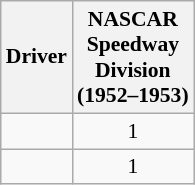<table class="wikitable" style="margin-top:0em; text-align:center; font-size:90%;">
<tr>
<th>Driver</th>
<th valign="bottom">NASCAR<br>Speedway<br>Division<br>(1952–1953)<br></th>
</tr>
<tr>
<td align=left> </td>
<td>1</td>
</tr>
<tr>
<td align=left> </td>
<td>1</td>
</tr>
</table>
